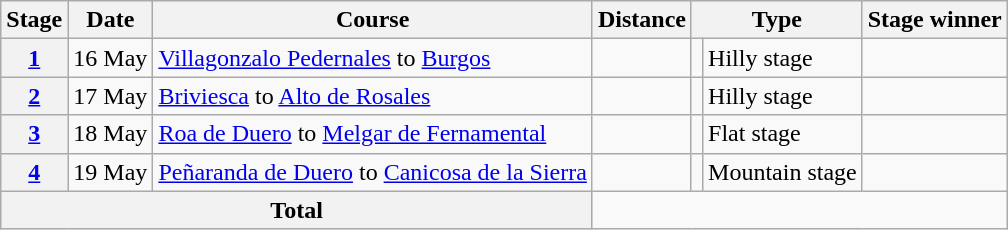<table class="wikitable">
<tr>
<th scope="col">Stage</th>
<th scope="col">Date</th>
<th scope="col">Course</th>
<th scope="col">Distance</th>
<th colspan="2" scope="col">Type</th>
<th scope="col">Stage winner</th>
</tr>
<tr>
<th scope="row"><a href='#'>1</a></th>
<td style="text-align:center;">16 May</td>
<td><a href='#'>Villagonzalo Pedernales</a> to <a href='#'>Burgos</a></td>
<td style="text-align:center;"></td>
<td></td>
<td>Hilly stage</td>
<td></td>
</tr>
<tr>
<th scope="row"><a href='#'>2</a></th>
<td style="text-align:center;">17 May</td>
<td><a href='#'>Briviesca</a> to <a href='#'>Alto de Rosales</a></td>
<td style="text-align:center;"></td>
<td></td>
<td>Hilly stage</td>
<td></td>
</tr>
<tr>
<th scope="row"><a href='#'>3</a></th>
<td style="text-align:center;">18 May</td>
<td><a href='#'>Roa de Duero</a> to <a href='#'>Melgar de Fernamental</a></td>
<td style="text-align:center;"></td>
<td></td>
<td>Flat stage</td>
<td></td>
</tr>
<tr>
<th scope="row"><a href='#'>4</a></th>
<td style="text-align:center;">19 May</td>
<td><a href='#'>Peñaranda de Duero</a> to <a href='#'>Canicosa de la Sierra</a></td>
<td style="text-align:center;"></td>
<td></td>
<td>Mountain stage</td>
<td></td>
</tr>
<tr>
<th colspan="3">Total</th>
<td colspan="4" style="text-align:center;"></td>
</tr>
</table>
